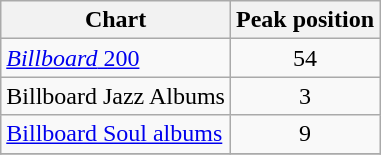<table class="wikitable">
<tr>
<th>Chart</th>
<th>Peak position</th>
</tr>
<tr>
<td><a href='#'><em>Billboard</em> 200</a></td>
<td align="center">54</td>
</tr>
<tr>
<td>Billboard Jazz Albums</td>
<td align="center">3</td>
</tr>
<tr>
<td><a href='#'>Billboard Soul albums</a></td>
<td align="center">9</td>
</tr>
<tr>
</tr>
</table>
